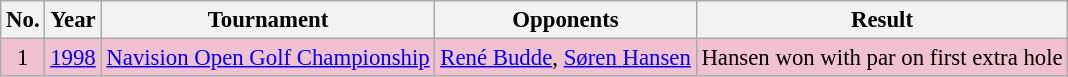<table class="wikitable" style="font-size:95%;">
<tr>
<th>No.</th>
<th>Year</th>
<th>Tournament</th>
<th>Opponents</th>
<th>Result</th>
</tr>
<tr style="background:#F2C1D1;">
<td align=center>1</td>
<td><a href='#'>1998</a></td>
<td><a href='#'>Navision Open Golf Championship</a></td>
<td> <a href='#'>René Budde</a>,  <a href='#'>Søren Hansen</a></td>
<td>Hansen won with par on first extra hole</td>
</tr>
</table>
